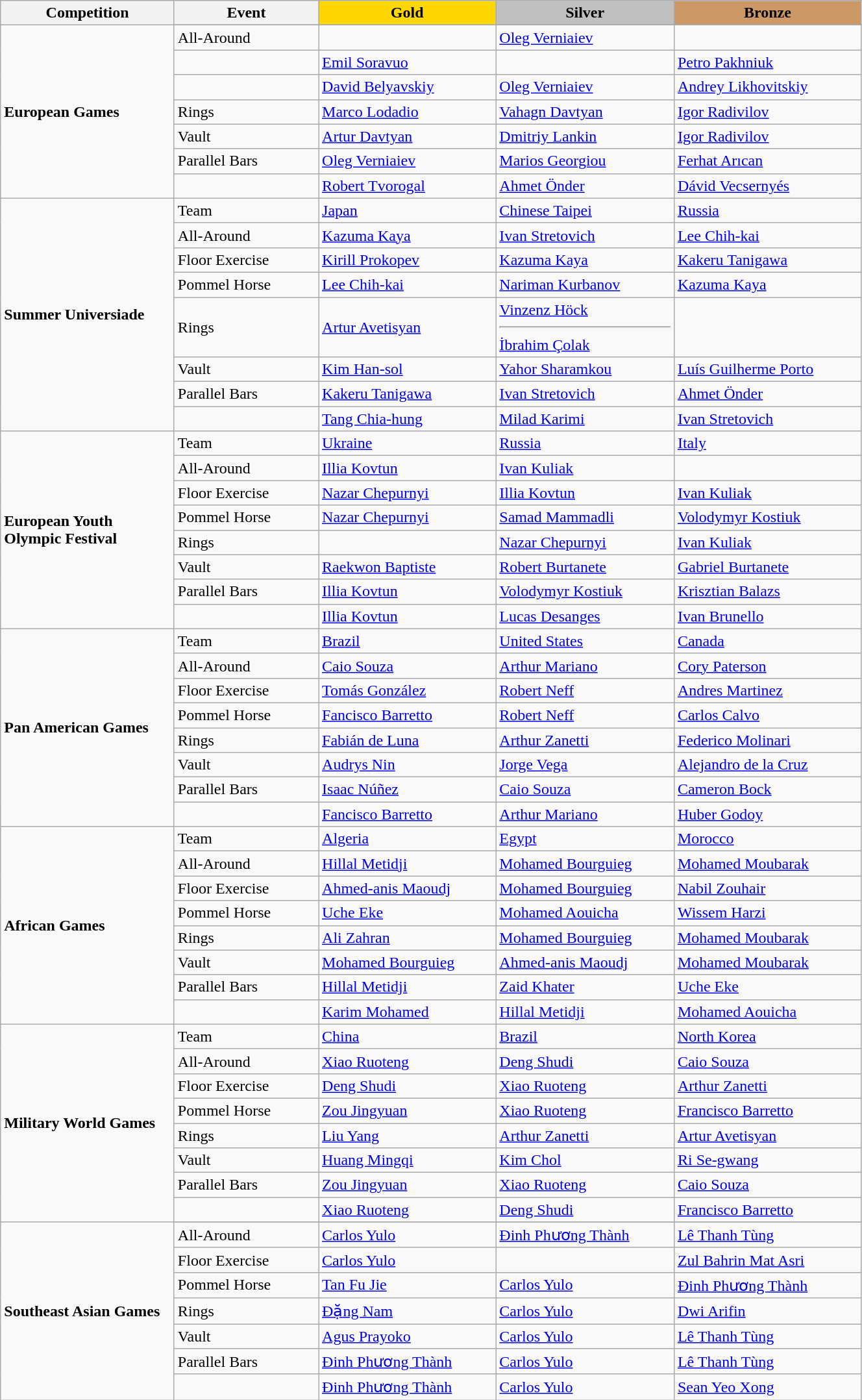<table class="wikitable" style="width:70%;">
<tr>
<th style="text-align:center; width:5%;">Competition</th>
<th style="text-align:center; width:5%;">Event</th>
<td style="text-align:center; width:6%; background:gold;"><strong>Gold</strong></td>
<td style="text-align:center; width:6%; background:silver;"><strong>Silver</strong></td>
<td style="text-align:center; width:6%; background:#c96;"><strong>Bronze</strong></td>
</tr>
<tr>
<td rowspan=8><strong>European Games</strong></td>
</tr>
<tr>
<td>All-Around</td>
<td></td>
<td> <a href='#'>Oleg Verniaiev</a></td>
<td></td>
</tr>
<tr>
<td></td>
<td> <a href='#'>Emil Soravuo</a></td>
<td></td>
<td> <a href='#'>Petro Pakhniuk</a></td>
</tr>
<tr>
<td></td>
<td> <a href='#'>David Belyavskiy</a></td>
<td> <a href='#'>Oleg Verniaiev</a></td>
<td> <a href='#'>Andrey Likhovitskiy</a></td>
</tr>
<tr>
<td>Rings</td>
<td> <a href='#'>Marco Lodadio</a></td>
<td> <a href='#'>Vahagn Davtyan</a></td>
<td> <a href='#'>Igor Radivilov</a></td>
</tr>
<tr>
<td>Vault</td>
<td> <a href='#'>Artur Davtyan</a></td>
<td> <a href='#'>Dmitriy Lankin</a></td>
<td> <a href='#'>Igor Radivilov</a></td>
</tr>
<tr>
<td>Parallel Bars</td>
<td> <a href='#'>Oleg Verniaiev</a></td>
<td> <a href='#'>Marios Georgiou</a></td>
<td> <a href='#'>Ferhat Arıcan</a></td>
</tr>
<tr>
<td></td>
<td> <a href='#'>Robert Tvorogal</a></td>
<td> <a href='#'>Ahmet Önder</a></td>
<td> <a href='#'>Dávid Vecsernyés</a></td>
</tr>
<tr>
<td rowspan=8><strong>Summer Universiade</strong></td>
<td>Team</td>
<td> <a href='#'>Japan</a></td>
<td> <a href='#'>Chinese Taipei</a></td>
<td> <a href='#'>Russia</a></td>
</tr>
<tr>
<td>All-Around</td>
<td> <a href='#'>Kazuma Kaya</a></td>
<td> <a href='#'>Ivan Stretovich</a></td>
<td> <a href='#'>Lee Chih-kai</a></td>
</tr>
<tr>
<td>Floor Exercise</td>
<td> <a href='#'>Kirill Prokopev</a></td>
<td> <a href='#'>Kazuma Kaya</a></td>
<td> <a href='#'>Kakeru Tanigawa</a></td>
</tr>
<tr>
<td>Pommel Horse</td>
<td> <a href='#'>Lee Chih-kai</a></td>
<td> <a href='#'>Nariman Kurbanov</a></td>
<td> <a href='#'>Kazuma Kaya</a></td>
</tr>
<tr>
<td>Rings</td>
<td> <a href='#'>Artur Avetisyan</a></td>
<td> <a href='#'>Vinzenz Höck</a><hr> <a href='#'>İbrahim Çolak</a></td>
<td></td>
</tr>
<tr>
<td>Vault</td>
<td> <a href='#'>Kim Han-sol</a></td>
<td> <a href='#'>Yahor Sharamkou</a></td>
<td> <a href='#'>Luís Guilherme Porto</a></td>
</tr>
<tr>
<td>Parallel Bars</td>
<td> <a href='#'>Kakeru Tanigawa</a></td>
<td> <a href='#'>Ivan Stretovich</a></td>
<td> <a href='#'>Ahmet Önder</a></td>
</tr>
<tr>
<td></td>
<td> <a href='#'>Tang Chia-hung</a></td>
<td> <a href='#'>Milad Karimi</a></td>
<td> <a href='#'>Ivan Stretovich</a></td>
</tr>
<tr>
<td rowspan=8><strong>European Youth Olympic Festival</strong></td>
<td>Team</td>
<td> <a href='#'>Ukraine</a></td>
<td> <a href='#'>Russia</a></td>
<td> <a href='#'>Italy</a></td>
</tr>
<tr>
<td>All-Around</td>
<td> <a href='#'>Illia Kovtun</a></td>
<td> <a href='#'>Ivan Kuliak</a></td>
<td></td>
</tr>
<tr>
<td>Floor Exercise</td>
<td> <a href='#'>Nazar Chepurnyi</a></td>
<td> <a href='#'>Illia Kovtun</a></td>
<td> <a href='#'>Ivan Kuliak</a></td>
</tr>
<tr>
<td>Pommel Horse</td>
<td> <a href='#'>Nazar Chepurnyi</a></td>
<td> <a href='#'>Samad Mammadli</a></td>
<td> <a href='#'>Volodymyr Kostiuk</a></td>
</tr>
<tr>
<td>Rings</td>
<td></td>
<td> <a href='#'>Nazar Chepurnyi</a></td>
<td> <a href='#'>Ivan Kuliak</a></td>
</tr>
<tr>
<td>Vault</td>
<td> <a href='#'>Raekwon Baptiste</a></td>
<td> <a href='#'>Robert Burtanete</a></td>
<td> <a href='#'>Gabriel Burtanete</a></td>
</tr>
<tr>
<td>Parallel Bars</td>
<td> <a href='#'>Illia Kovtun</a></td>
<td> <a href='#'>Volodymyr Kostiuk</a></td>
<td> <a href='#'>Krisztian Balazs</a></td>
</tr>
<tr>
<td></td>
<td> <a href='#'>Illia Kovtun</a></td>
<td> <a href='#'>Lucas Desanges</a></td>
<td> <a href='#'>Ivan Brunello</a></td>
</tr>
<tr>
<td rowspan=8><strong>Pan American Games</strong></td>
<td>Team</td>
<td> <a href='#'>Brazil</a></td>
<td> <a href='#'>United States</a></td>
<td> <a href='#'>Canada</a></td>
</tr>
<tr>
<td>All-Around</td>
<td> <a href='#'>Caio Souza</a></td>
<td> <a href='#'>Arthur Mariano</a></td>
<td> <a href='#'>Cory Paterson</a></td>
</tr>
<tr>
<td>Floor Exercise</td>
<td> <a href='#'>Tomás González</a></td>
<td> <a href='#'>Robert Neff</a></td>
<td> <a href='#'>Andres Martinez</a></td>
</tr>
<tr>
<td>Pommel Horse</td>
<td> <a href='#'>Fancisco Barretto</a></td>
<td> <a href='#'>Robert Neff</a></td>
<td> <a href='#'>Carlos Calvo</a></td>
</tr>
<tr>
<td>Rings</td>
<td> <a href='#'>Fabián de Luna</a></td>
<td> <a href='#'>Arthur Zanetti</a></td>
<td> <a href='#'>Federico Molinari</a></td>
</tr>
<tr>
<td>Vault</td>
<td> <a href='#'>Audrys Nin</a></td>
<td> <a href='#'>Jorge Vega</a></td>
<td> <a href='#'>Alejandro de la Cruz</a></td>
</tr>
<tr>
<td>Parallel Bars</td>
<td> <a href='#'>Isaac Núñez</a></td>
<td> <a href='#'>Caio Souza</a></td>
<td> <a href='#'>Cameron Bock</a></td>
</tr>
<tr>
<td></td>
<td> <a href='#'>Fancisco Barretto</a></td>
<td> <a href='#'>Arthur Mariano</a></td>
<td> <a href='#'>Huber Godoy</a></td>
</tr>
<tr>
<td rowspan=8><strong>African Games</strong></td>
<td>Team</td>
<td> <a href='#'>Algeria</a></td>
<td> <a href='#'>Egypt</a></td>
<td> <a href='#'>Morocco</a></td>
</tr>
<tr>
<td>All-Around</td>
<td> <a href='#'>Hillal Metidji</a></td>
<td> <a href='#'>Mohamed Bourguieg</a></td>
<td> <a href='#'>Mohamed Moubarak</a></td>
</tr>
<tr>
<td>Floor Exercise</td>
<td> <a href='#'>Ahmed-anis Maoudj</a></td>
<td> <a href='#'>Mohamed Bourguieg</a></td>
<td> <a href='#'>Nabil Zouhair</a></td>
</tr>
<tr>
<td>Pommel Horse</td>
<td> <a href='#'>Uche Eke</a></td>
<td> <a href='#'>Mohamed Aouicha</a></td>
<td> <a href='#'>Wissem Harzi</a></td>
</tr>
<tr>
<td>Rings</td>
<td> <a href='#'>Ali Zahran</a></td>
<td> <a href='#'>Mohamed Bourguieg</a></td>
<td> <a href='#'>Mohamed Moubarak</a></td>
</tr>
<tr>
<td>Vault</td>
<td> <a href='#'>Mohamed Bourguieg</a></td>
<td> <a href='#'>Ahmed-anis Maoudj</a></td>
<td> <a href='#'>Mohamed Moubarak</a></td>
</tr>
<tr>
<td>Parallel Bars</td>
<td> <a href='#'>Hillal Metidji</a></td>
<td> <a href='#'>Zaid Khater</a></td>
<td> <a href='#'>Uche Eke</a></td>
</tr>
<tr>
<td></td>
<td> <a href='#'>Karim Mohamed</a></td>
<td> <a href='#'>Hillal Metidji</a></td>
<td> <a href='#'>Mohamed Aouicha</a></td>
</tr>
<tr>
<td rowspan=8><strong>Military World Games</strong></td>
<td>Team</td>
<td> <a href='#'>China</a></td>
<td> <a href='#'>Brazil</a></td>
<td> <a href='#'>North Korea</a></td>
</tr>
<tr>
<td>All-Around</td>
<td> <a href='#'>Xiao Ruoteng</a></td>
<td> <a href='#'>Deng Shudi</a></td>
<td> <a href='#'>Caio Souza</a></td>
</tr>
<tr>
<td>Floor Exercise</td>
<td> <a href='#'>Deng Shudi</a></td>
<td> <a href='#'>Xiao Ruoteng</a></td>
<td> <a href='#'>Arthur Zanetti</a></td>
</tr>
<tr>
<td>Pommel Horse</td>
<td> <a href='#'>Zou Jingyuan</a></td>
<td> <a href='#'>Xiao Ruoteng</a></td>
<td> <a href='#'>Francisco Barretto</a></td>
</tr>
<tr>
<td>Rings</td>
<td> <a href='#'>Liu Yang</a></td>
<td> <a href='#'>Arthur Zanetti</a></td>
<td> <a href='#'>Artur Avetisyan</a></td>
</tr>
<tr>
<td>Vault</td>
<td> <a href='#'>Huang Mingqi</a></td>
<td> <a href='#'>Kim Chol</a></td>
<td> <a href='#'>Ri Se-gwang</a></td>
</tr>
<tr>
<td>Parallel Bars</td>
<td> <a href='#'>Zou Jingyuan</a></td>
<td> <a href='#'>Xiao Ruoteng</a></td>
<td> <a href='#'>Caio Souza</a></td>
</tr>
<tr>
<td></td>
<td> <a href='#'>Xiao Ruoteng</a></td>
<td> <a href='#'>Deng Shudi</a></td>
<td> <a href='#'>Francisco Barretto</a></td>
</tr>
<tr>
<td rowspan=8><strong>Southeast Asian Games</strong></td>
</tr>
<tr>
<td>All-Around</td>
<td> <a href='#'>Carlos Yulo</a></td>
<td> <a href='#'>Đinh Phương Thành</a></td>
<td> <a href='#'>Lê Thanh Tùng</a></td>
</tr>
<tr>
<td>Floor Exercise</td>
<td> <a href='#'>Carlos Yulo</a></td>
<td></td>
<td> <a href='#'>Zul Bahrin Mat Asri</a></td>
</tr>
<tr>
<td>Pommel Horse</td>
<td> <a href='#'>Tan Fu Jie</a></td>
<td> <a href='#'>Carlos Yulo</a></td>
<td> <a href='#'>Đinh Phương Thành</a></td>
</tr>
<tr>
<td>Rings</td>
<td> <a href='#'>Đặng Nam</a></td>
<td> <a href='#'>Carlos Yulo</a></td>
<td> <a href='#'>Dwi Arifin</a></td>
</tr>
<tr>
<td>Vault</td>
<td> <a href='#'>Agus Prayoko</a></td>
<td> <a href='#'>Carlos Yulo</a></td>
<td> <a href='#'>Lê Thanh Tùng</a></td>
</tr>
<tr>
<td>Parallel Bars</td>
<td> <a href='#'>Đinh Phương Thành</a></td>
<td> <a href='#'>Carlos Yulo</a></td>
<td> <a href='#'>Lê Thanh Tùng</a></td>
</tr>
<tr>
<td></td>
<td> <a href='#'>Đinh Phương Thành</a></td>
<td> <a href='#'>Carlos Yulo</a></td>
<td> <a href='#'>Sean Yeo Xong</a></td>
</tr>
</table>
